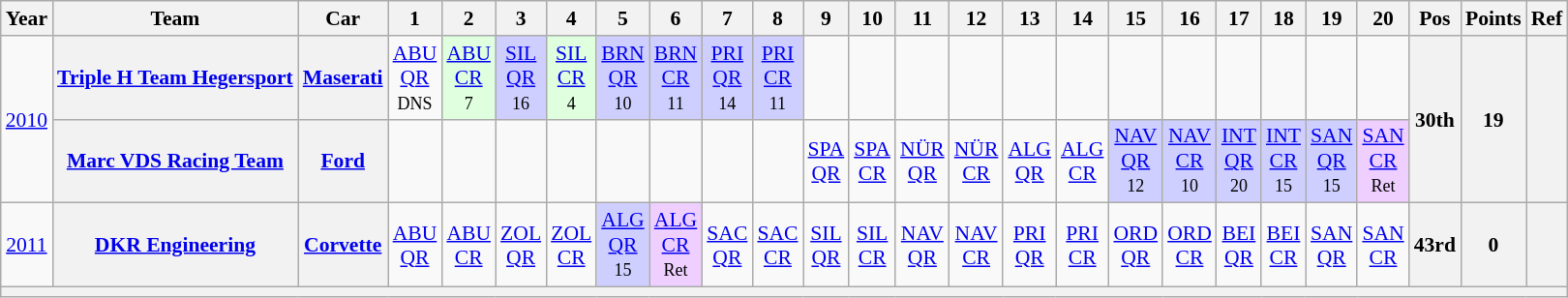<table class="wikitable" border="1" style="text-align:center; font-size:90%;">
<tr>
<th>Year</th>
<th>Team</th>
<th>Car</th>
<th>1</th>
<th>2</th>
<th>3</th>
<th>4</th>
<th>5</th>
<th>6</th>
<th>7</th>
<th>8</th>
<th>9</th>
<th>10</th>
<th>11</th>
<th>12</th>
<th>13</th>
<th>14</th>
<th>15</th>
<th>16</th>
<th>17</th>
<th>18</th>
<th>19</th>
<th>20</th>
<th>Pos</th>
<th>Points</th>
<th>Ref</th>
</tr>
<tr>
<td rowspan=2><a href='#'>2010</a></td>
<th><a href='#'>Triple H Team Hegersport</a></th>
<th><a href='#'>Maserati</a></th>
<td><a href='#'>ABU<br>QR</a><br><small>DNS<br></small></td>
<td style="background:#DFFFDF;"><a href='#'>ABU<br>CR</a><br><small>7<br></small></td>
<td style="background:#CFCFFF;"><a href='#'>SIL<br>QR</a><br><small>16<br></small></td>
<td style="background:#DFFFDF;"><a href='#'>SIL<br>CR</a><br><small>4<br></small></td>
<td style="background:#CFCFFF;"><a href='#'>BRN<br>QR</a><br><small>10<br></small></td>
<td style="background:#CFCFFF;"><a href='#'>BRN<br>CR</a><br><small>11<br></small></td>
<td style="background:#CFCFFF;"><a href='#'>PRI<br>QR</a><br><small>14<br></small></td>
<td style="background:#CFCFFF;"><a href='#'>PRI<br>CR</a><br><small>11<br></small></td>
<td></td>
<td></td>
<td></td>
<td></td>
<td></td>
<td></td>
<td></td>
<td></td>
<td></td>
<td></td>
<td></td>
<td></td>
<th rowspan=2>30th</th>
<th rowspan=2>19</th>
<th rowspan=2></th>
</tr>
<tr>
<th><a href='#'>Marc VDS Racing Team</a></th>
<th><a href='#'>Ford</a></th>
<td></td>
<td></td>
<td></td>
<td></td>
<td></td>
<td></td>
<td></td>
<td></td>
<td><a href='#'>SPA<br>QR</a></td>
<td><a href='#'>SPA<br>CR</a></td>
<td><a href='#'>NÜR<br>QR</a></td>
<td><a href='#'>NÜR<br>CR</a></td>
<td><a href='#'>ALG<br>QR</a></td>
<td><a href='#'>ALG<br>CR</a></td>
<td style="background:#CFCFFF;"><a href='#'>NAV<br>QR</a><br><small>12<br></small></td>
<td style="background:#CFCFFF;"><a href='#'>NAV<br>CR</a><br><small>10<br></small></td>
<td style="background:#CFCFFF;"><a href='#'>INT<br>QR</a><br><small>20<br></small></td>
<td style="background:#CFCFFF;"><a href='#'>INT<br>CR</a><br><small>15<br></small></td>
<td style="background:#CFCFFF;"><a href='#'>SAN<br>QR</a><br><small>15<br></small></td>
<td style="background:#EFCFFF;"><a href='#'>SAN<br>CR</a><br><small>Ret<br></small></td>
</tr>
<tr>
<td><a href='#'>2011</a></td>
<th><a href='#'>DKR Engineering</a></th>
<th><a href='#'>Corvette</a></th>
<td><a href='#'>ABU<br>QR</a></td>
<td><a href='#'>ABU<br>CR</a></td>
<td><a href='#'>ZOL<br>QR</a></td>
<td><a href='#'>ZOL<br>CR</a></td>
<td style="background:#CFCFFF;"><a href='#'>ALG<br>QR</a><br><small>15<br></small></td>
<td style="background:#EFCFFF;"><a href='#'>ALG<br>CR</a><br><small>Ret<br></small></td>
<td><a href='#'>SAC<br>QR</a></td>
<td><a href='#'>SAC<br>CR</a></td>
<td><a href='#'>SIL<br>QR</a></td>
<td><a href='#'>SIL<br>CR</a></td>
<td><a href='#'>NAV<br>QR</a></td>
<td><a href='#'>NAV<br>CR</a></td>
<td><a href='#'>PRI<br>QR</a></td>
<td><a href='#'>PRI<br>CR</a></td>
<td><a href='#'>ORD<br>QR</a></td>
<td><a href='#'>ORD<br>CR</a></td>
<td><a href='#'>BEI<br>QR</a></td>
<td><a href='#'>BEI<br>CR</a></td>
<td><a href='#'>SAN<br>QR</a></td>
<td><a href='#'>SAN<br>CR</a></td>
<th>43rd</th>
<th>0</th>
<th></th>
</tr>
<tr>
<th colspan="26"></th>
</tr>
</table>
